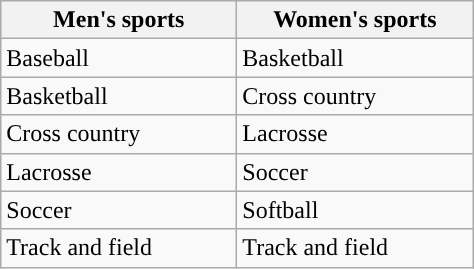<table class="wikitable"; style= "text-align: ">
<tr>
<th width=150px>Men's sports</th>
<th width=150px>Women's sports</th>
</tr>
<tr>
<td>Baseball</td>
<td>Basketball</td>
</tr>
<tr>
<td>Basketball</td>
<td>Cross country</td>
</tr>
<tr>
<td>Cross country</td>
<td>Lacrosse</td>
</tr>
<tr>
<td>Lacrosse</td>
<td>Soccer</td>
</tr>
<tr>
<td>Soccer</td>
<td>Softball</td>
</tr>
<tr>
<td>Track and field</td>
<td>Track and field</td>
</tr>
</table>
